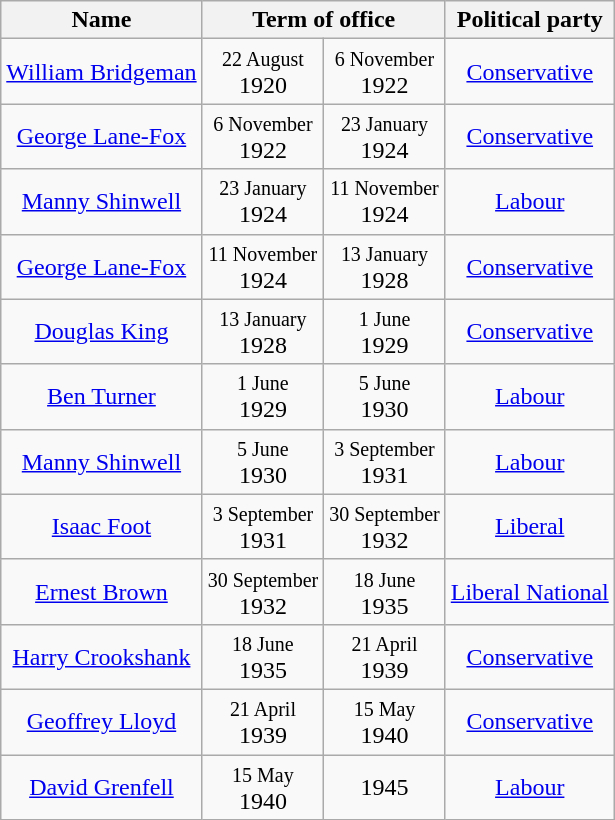<table class="wikitable" style="text-align:Center;">
<tr>
<th>Name</th>
<th colspan=2>Term of office</th>
<th>Political party</th>
</tr>
<tr>
<td><a href='#'>William Bridgeman</a></td>
<td><small>22 August</small><br>1920</td>
<td><small>6 November</small><br>1922</td>
<td><a href='#'>Conservative</a></td>
</tr>
<tr>
<td><a href='#'>George Lane-Fox</a></td>
<td><small>6 November</small><br>1922</td>
<td><small>23 January</small><br>1924</td>
<td><a href='#'>Conservative</a></td>
</tr>
<tr>
<td><a href='#'>Manny Shinwell</a></td>
<td><small>23 January</small><br>1924</td>
<td><small>11 November</small><br>1924</td>
<td><a href='#'>Labour</a></td>
</tr>
<tr>
<td><a href='#'>George Lane-Fox</a></td>
<td><small>11 November</small><br>1924</td>
<td><small>13 January</small><br>1928</td>
<td><a href='#'>Conservative</a></td>
</tr>
<tr>
<td><a href='#'>Douglas King</a></td>
<td><small>13 January</small><br>1928</td>
<td><small>1 June</small><br>1929</td>
<td><a href='#'>Conservative</a></td>
</tr>
<tr>
<td><a href='#'>Ben Turner</a></td>
<td><small>1 June</small><br>1929</td>
<td><small>5 June</small><br>1930</td>
<td><a href='#'>Labour</a></td>
</tr>
<tr>
<td><a href='#'>Manny Shinwell</a></td>
<td><small>5 June</small><br>1930</td>
<td><small>3 September</small><br>1931</td>
<td><a href='#'>Labour</a></td>
</tr>
<tr>
<td><a href='#'>Isaac Foot</a></td>
<td><small>3 September</small><br>1931</td>
<td><small>30 September</small><br>1932</td>
<td><a href='#'>Liberal</a></td>
</tr>
<tr>
<td><a href='#'>Ernest Brown</a></td>
<td><small>30 September</small><br>1932</td>
<td><small>18 June</small><br>1935</td>
<td><a href='#'>Liberal National</a></td>
</tr>
<tr>
<td><a href='#'>Harry Crookshank</a></td>
<td><small>18 June</small><br>1935</td>
<td><small>21 April</small><br>1939</td>
<td><a href='#'>Conservative</a></td>
</tr>
<tr>
<td><a href='#'>Geoffrey Lloyd</a></td>
<td><small>21 April</small><br>1939</td>
<td><small>15 May</small><br>1940</td>
<td><a href='#'>Conservative</a></td>
</tr>
<tr>
<td><a href='#'>David Grenfell</a></td>
<td><small>15 May</small><br>1940</td>
<td>1945</td>
<td><a href='#'>Labour</a></td>
</tr>
</table>
